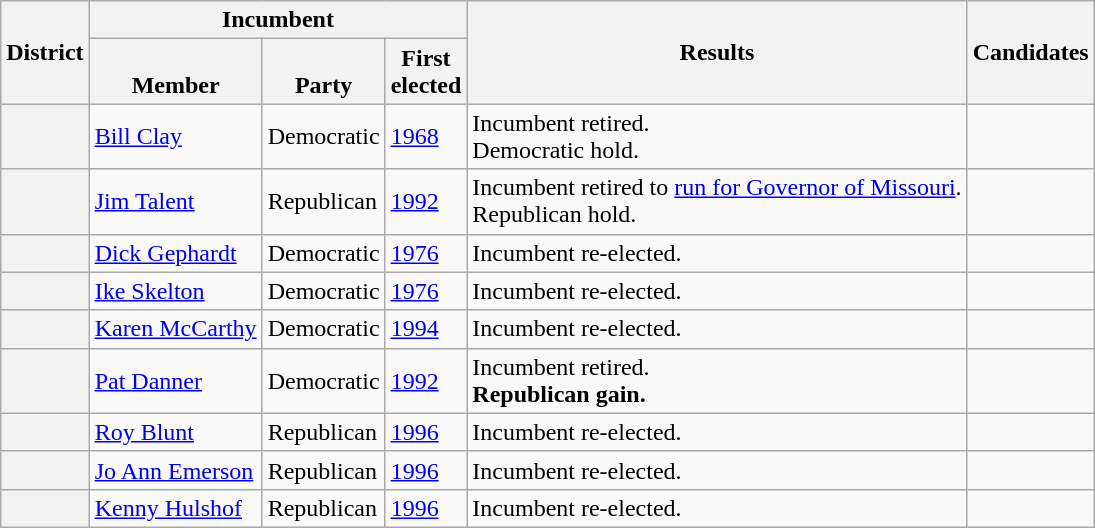<table class="wikitable sortable">
<tr>
<th rowspan=2>District</th>
<th colspan=3>Incumbent</th>
<th rowspan=2>Results</th>
<th rowspan=2 class="unsortable">Candidates</th>
</tr>
<tr valign=bottom>
<th>Member</th>
<th>Party</th>
<th>First<br>elected</th>
</tr>
<tr>
<th></th>
<td><a href='#'>Bill Clay</a></td>
<td>Democratic</td>
<td><a href='#'>1968</a></td>
<td>Incumbent retired.<br>Democratic hold.</td>
<td nowrap></td>
</tr>
<tr>
<th></th>
<td><a href='#'>Jim Talent</a></td>
<td>Republican</td>
<td><a href='#'>1992</a></td>
<td>Incumbent retired to <a href='#'>run for Governor of Missouri</a>.<br>Republican hold.</td>
<td nowrap></td>
</tr>
<tr>
<th></th>
<td><a href='#'>Dick Gephardt</a></td>
<td>Democratic</td>
<td><a href='#'>1976</a></td>
<td>Incumbent re-elected.</td>
<td nowrap></td>
</tr>
<tr>
<th></th>
<td><a href='#'>Ike Skelton</a></td>
<td>Democratic</td>
<td><a href='#'>1976</a></td>
<td>Incumbent re-elected.</td>
<td nowrap></td>
</tr>
<tr>
<th></th>
<td><a href='#'>Karen McCarthy</a></td>
<td>Democratic</td>
<td><a href='#'>1994</a></td>
<td>Incumbent re-elected.</td>
<td nowrap></td>
</tr>
<tr>
<th></th>
<td><a href='#'>Pat Danner</a></td>
<td>Democratic</td>
<td><a href='#'>1992</a></td>
<td>Incumbent retired.<br><strong>Republican gain.</strong></td>
<td nowrap></td>
</tr>
<tr>
<th></th>
<td><a href='#'>Roy Blunt</a></td>
<td>Republican</td>
<td><a href='#'>1996</a></td>
<td>Incumbent re-elected.</td>
<td nowrap></td>
</tr>
<tr>
<th></th>
<td><a href='#'>Jo Ann Emerson</a></td>
<td>Republican</td>
<td><a href='#'>1996</a></td>
<td>Incumbent re-elected.</td>
<td nowrap></td>
</tr>
<tr>
<th></th>
<td><a href='#'>Kenny Hulshof</a></td>
<td>Republican</td>
<td><a href='#'>1996</a></td>
<td>Incumbent re-elected.</td>
<td nowrap></td>
</tr>
</table>
